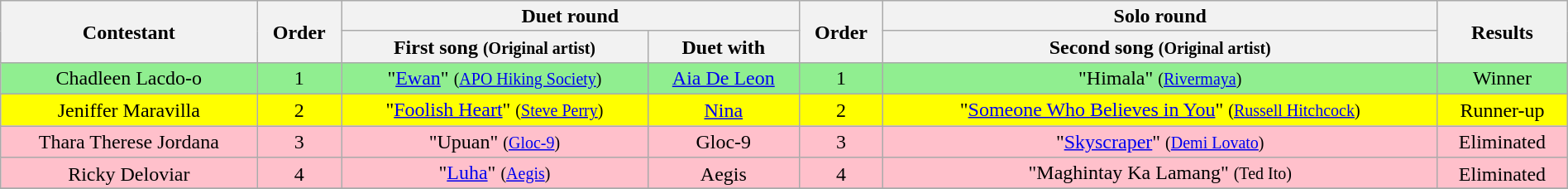<table class="wikitable" style="text-align:center; font-size:100%; line-height:17px;"  width="100%">
<tr>
<th rowspan="2">Contestant</th>
<th rowspan="2">Order</th>
<th colspan="2">Duet round</th>
<th rowspan="2">Order</th>
<th>Solo round</th>
<th rowspan="2">Results</th>
</tr>
<tr>
<th>First song <small>(Original artist)</small></th>
<th>Duet with</th>
<th>Second song <small>(Original artist)</small></th>
</tr>
<tr style="background:lightgreen;">
<td>Chadleen Lacdo-o</td>
<td>1</td>
<td>"<a href='#'>Ewan</a>" <small>(<a href='#'>APO Hiking Society</a>)</small></td>
<td><a href='#'>Aia De Leon</a></td>
<td>1</td>
<td>"Himala" <small>(<a href='#'>Rivermaya</a>)</small></td>
<td>Winner</td>
</tr>
<tr style="background:yellow;">
<td>Jeniffer Maravilla</td>
<td>2</td>
<td>"<a href='#'>Foolish Heart</a>" <small>(<a href='#'>Steve Perry</a>)</small></td>
<td><a href='#'>Nina</a></td>
<td>2</td>
<td>"<a href='#'>Someone Who Believes in You</a>" <small>(<a href='#'>Russell Hitchcock</a>)</small></td>
<td>Runner-up</td>
</tr>
<tr style="background:pink;">
<td>Thara Therese Jordana</td>
<td>3</td>
<td>"Upuan" <small>(<a href='#'>Gloc-9</a>)</small></td>
<td>Gloc-9</td>
<td>3</td>
<td>"<a href='#'>Skyscraper</a>" <small>(<a href='#'>Demi Lovato</a>)</small></td>
<td>Eliminated</td>
</tr>
<tr style="background:pink;">
<td>Ricky Deloviar</td>
<td>4</td>
<td>"<a href='#'>Luha</a>" <small>(<a href='#'>Aegis</a>)</small></td>
<td>Aegis</td>
<td>4</td>
<td>"Maghintay Ka Lamang" <small>(Ted Ito)</small></td>
<td>Eliminated</td>
</tr>
<tr>
</tr>
</table>
